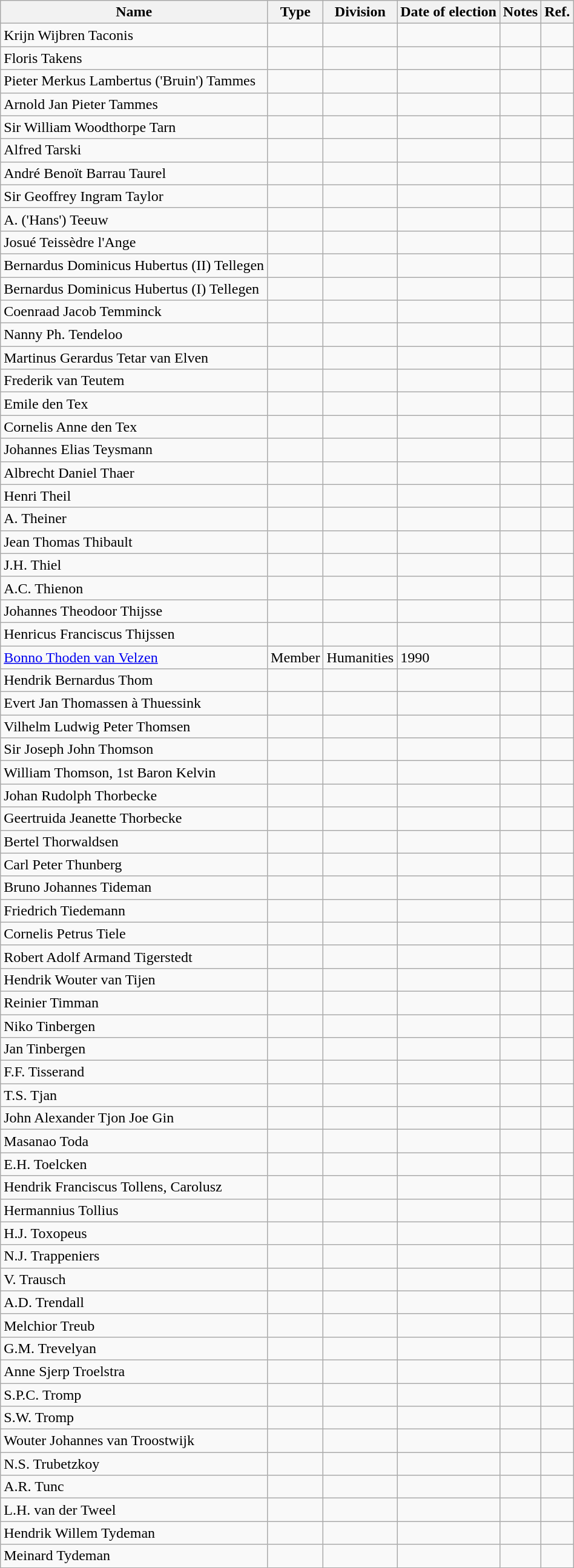<table class="wikitable">
<tr>
<th>Name</th>
<th>Type</th>
<th>Division</th>
<th>Date of election</th>
<th>Notes</th>
<th>Ref.</th>
</tr>
<tr>
<td>Krijn Wijbren Taconis</td>
<td></td>
<td></td>
<td></td>
<td></td>
<td></td>
</tr>
<tr>
<td>Floris Takens</td>
<td></td>
<td></td>
<td></td>
<td></td>
<td></td>
</tr>
<tr>
<td>Pieter Merkus Lambertus ('Bruin') Tammes</td>
<td></td>
<td></td>
<td></td>
<td></td>
<td></td>
</tr>
<tr>
<td>Arnold Jan Pieter Tammes</td>
<td></td>
<td></td>
<td></td>
<td></td>
<td></td>
</tr>
<tr>
<td>Sir William Woodthorpe Tarn</td>
<td></td>
<td></td>
<td></td>
<td></td>
<td></td>
</tr>
<tr>
<td>Alfred Tarski</td>
<td></td>
<td></td>
<td></td>
<td></td>
<td></td>
</tr>
<tr>
<td>André Benoït Barrau Taurel</td>
<td></td>
<td></td>
<td></td>
<td></td>
<td></td>
</tr>
<tr>
<td>Sir Geoffrey Ingram Taylor</td>
<td></td>
<td></td>
<td></td>
<td></td>
<td></td>
</tr>
<tr>
<td>A. ('Hans') Teeuw</td>
<td></td>
<td></td>
<td></td>
<td></td>
<td></td>
</tr>
<tr>
<td>Josué Teissèdre l'Ange</td>
<td></td>
<td></td>
<td></td>
<td></td>
<td></td>
</tr>
<tr>
<td>Bernardus Dominicus Hubertus (II) Tellegen</td>
<td></td>
<td></td>
<td></td>
<td></td>
<td></td>
</tr>
<tr>
<td>Bernardus Dominicus Hubertus (I) Tellegen</td>
<td></td>
<td></td>
<td></td>
<td></td>
<td></td>
</tr>
<tr>
<td>Coenraad Jacob Temminck</td>
<td></td>
<td></td>
<td></td>
<td></td>
<td></td>
</tr>
<tr>
<td>Nanny Ph. Tendeloo</td>
<td></td>
<td></td>
<td></td>
<td></td>
<td></td>
</tr>
<tr>
<td>Martinus Gerardus Tetar van Elven</td>
<td></td>
<td></td>
<td></td>
<td></td>
<td></td>
</tr>
<tr>
<td>Frederik van Teutem</td>
<td></td>
<td></td>
<td></td>
<td></td>
<td></td>
</tr>
<tr>
<td>Emile den Tex</td>
<td></td>
<td></td>
<td></td>
<td></td>
<td></td>
</tr>
<tr>
<td>Cornelis Anne den Tex</td>
<td></td>
<td></td>
<td></td>
<td></td>
<td></td>
</tr>
<tr>
<td>Johannes Elias Teysmann</td>
<td></td>
<td></td>
<td></td>
<td></td>
<td></td>
</tr>
<tr>
<td>Albrecht Daniel Thaer</td>
<td></td>
<td></td>
<td></td>
<td></td>
<td></td>
</tr>
<tr>
<td>Henri Theil</td>
<td></td>
<td></td>
<td></td>
<td></td>
<td></td>
</tr>
<tr>
<td>A. Theiner</td>
<td></td>
<td></td>
<td></td>
<td></td>
<td></td>
</tr>
<tr>
<td>Jean Thomas Thibault</td>
<td></td>
<td></td>
<td></td>
<td></td>
<td></td>
</tr>
<tr>
<td>J.H. Thiel</td>
<td></td>
<td></td>
<td></td>
<td></td>
<td></td>
</tr>
<tr>
<td>A.C. Thienon</td>
<td></td>
<td></td>
<td></td>
<td></td>
<td></td>
</tr>
<tr>
<td>Johannes Theodoor Thijsse</td>
<td></td>
<td></td>
<td></td>
<td></td>
<td></td>
</tr>
<tr>
<td>Henricus Franciscus Thijssen</td>
<td></td>
<td></td>
<td></td>
<td></td>
<td></td>
</tr>
<tr>
<td><a href='#'>Bonno Thoden van Velzen</a></td>
<td>Member</td>
<td>Humanities</td>
<td>1990</td>
<td></td>
<td></td>
</tr>
<tr>
<td>Hendrik Bernardus Thom</td>
<td></td>
<td></td>
<td></td>
<td></td>
<td></td>
</tr>
<tr>
<td>Evert Jan Thomassen à Thuessink</td>
<td></td>
<td></td>
<td></td>
<td></td>
<td></td>
</tr>
<tr>
<td>Vilhelm Ludwig Peter Thomsen</td>
<td></td>
<td></td>
<td></td>
<td></td>
<td></td>
</tr>
<tr>
<td>Sir Joseph John Thomson</td>
<td></td>
<td></td>
<td></td>
<td></td>
<td></td>
</tr>
<tr>
<td>William Thomson, 1st Baron Kelvin</td>
<td></td>
<td></td>
<td></td>
<td></td>
<td></td>
</tr>
<tr>
<td>Johan Rudolph Thorbecke</td>
<td></td>
<td></td>
<td></td>
<td></td>
<td></td>
</tr>
<tr>
<td>Geertruida Jeanette Thorbecke</td>
<td></td>
<td></td>
<td></td>
<td></td>
<td></td>
</tr>
<tr>
<td>Bertel Thorwaldsen</td>
<td></td>
<td></td>
<td></td>
<td></td>
<td></td>
</tr>
<tr>
<td>Carl Peter Thunberg</td>
<td></td>
<td></td>
<td></td>
<td></td>
<td></td>
</tr>
<tr>
<td>Bruno Johannes Tideman</td>
<td></td>
<td></td>
<td></td>
<td></td>
<td></td>
</tr>
<tr>
<td>Friedrich Tiedemann</td>
<td></td>
<td></td>
<td></td>
<td></td>
<td></td>
</tr>
<tr>
<td>Cornelis Petrus Tiele</td>
<td></td>
<td></td>
<td></td>
<td></td>
<td></td>
</tr>
<tr>
<td>Robert Adolf Armand Tigerstedt</td>
<td></td>
<td></td>
<td></td>
<td></td>
<td></td>
</tr>
<tr>
<td>Hendrik Wouter van Tijen</td>
<td></td>
<td></td>
<td></td>
<td></td>
<td></td>
</tr>
<tr>
<td>Reinier Timman</td>
<td></td>
<td></td>
<td></td>
<td></td>
<td></td>
</tr>
<tr>
<td>Niko Tinbergen</td>
<td></td>
<td></td>
<td></td>
<td></td>
<td></td>
</tr>
<tr>
<td>Jan Tinbergen</td>
<td></td>
<td></td>
<td></td>
<td></td>
<td></td>
</tr>
<tr>
<td>F.F. Tisserand</td>
<td></td>
<td></td>
<td></td>
<td></td>
<td></td>
</tr>
<tr>
<td>T.S. Tjan</td>
<td></td>
<td></td>
<td></td>
<td></td>
<td></td>
</tr>
<tr>
<td>John Alexander Tjon Joe Gin</td>
<td></td>
<td></td>
<td></td>
<td></td>
<td></td>
</tr>
<tr>
<td>Masanao Toda</td>
<td></td>
<td></td>
<td></td>
<td></td>
<td></td>
</tr>
<tr>
<td>E.H. Toelcken</td>
<td></td>
<td></td>
<td></td>
<td></td>
<td></td>
</tr>
<tr>
<td>Hendrik Franciscus Tollens, Carolusz</td>
<td></td>
<td></td>
<td></td>
<td></td>
<td></td>
</tr>
<tr>
<td>Hermannius Tollius</td>
<td></td>
<td></td>
<td></td>
<td></td>
<td></td>
</tr>
<tr>
<td>H.J. Toxopeus</td>
<td></td>
<td></td>
<td></td>
<td></td>
<td></td>
</tr>
<tr>
<td>N.J. Trappeniers</td>
<td></td>
<td></td>
<td></td>
<td></td>
<td></td>
</tr>
<tr>
<td>V. Trausch</td>
<td></td>
<td></td>
<td></td>
<td></td>
<td></td>
</tr>
<tr>
<td>A.D. Trendall</td>
<td></td>
<td></td>
<td></td>
<td></td>
<td></td>
</tr>
<tr>
<td>Melchior Treub</td>
<td></td>
<td></td>
<td></td>
<td></td>
<td></td>
</tr>
<tr>
<td>G.M. Trevelyan</td>
<td></td>
<td></td>
<td></td>
<td></td>
<td></td>
</tr>
<tr>
<td>Anne Sjerp Troelstra</td>
<td></td>
<td></td>
<td></td>
<td></td>
<td></td>
</tr>
<tr>
<td>S.P.C. Tromp</td>
<td></td>
<td></td>
<td></td>
<td></td>
<td></td>
</tr>
<tr>
<td>S.W. Tromp</td>
<td></td>
<td></td>
<td></td>
<td></td>
<td></td>
</tr>
<tr>
<td>Wouter Johannes van Troostwijk</td>
<td></td>
<td></td>
<td></td>
<td></td>
<td></td>
</tr>
<tr>
<td>N.S. Trubetzkoy</td>
<td></td>
<td></td>
<td></td>
<td></td>
<td></td>
</tr>
<tr>
<td>A.R. Tunc</td>
<td></td>
<td></td>
<td></td>
<td></td>
<td></td>
</tr>
<tr>
<td>L.H. van der Tweel</td>
<td></td>
<td></td>
<td></td>
<td></td>
<td></td>
</tr>
<tr>
<td>Hendrik Willem Tydeman</td>
<td></td>
<td></td>
<td></td>
<td></td>
<td></td>
</tr>
<tr>
<td>Meinard Tydeman</td>
<td></td>
<td></td>
<td></td>
<td></td>
<td></td>
</tr>
</table>
